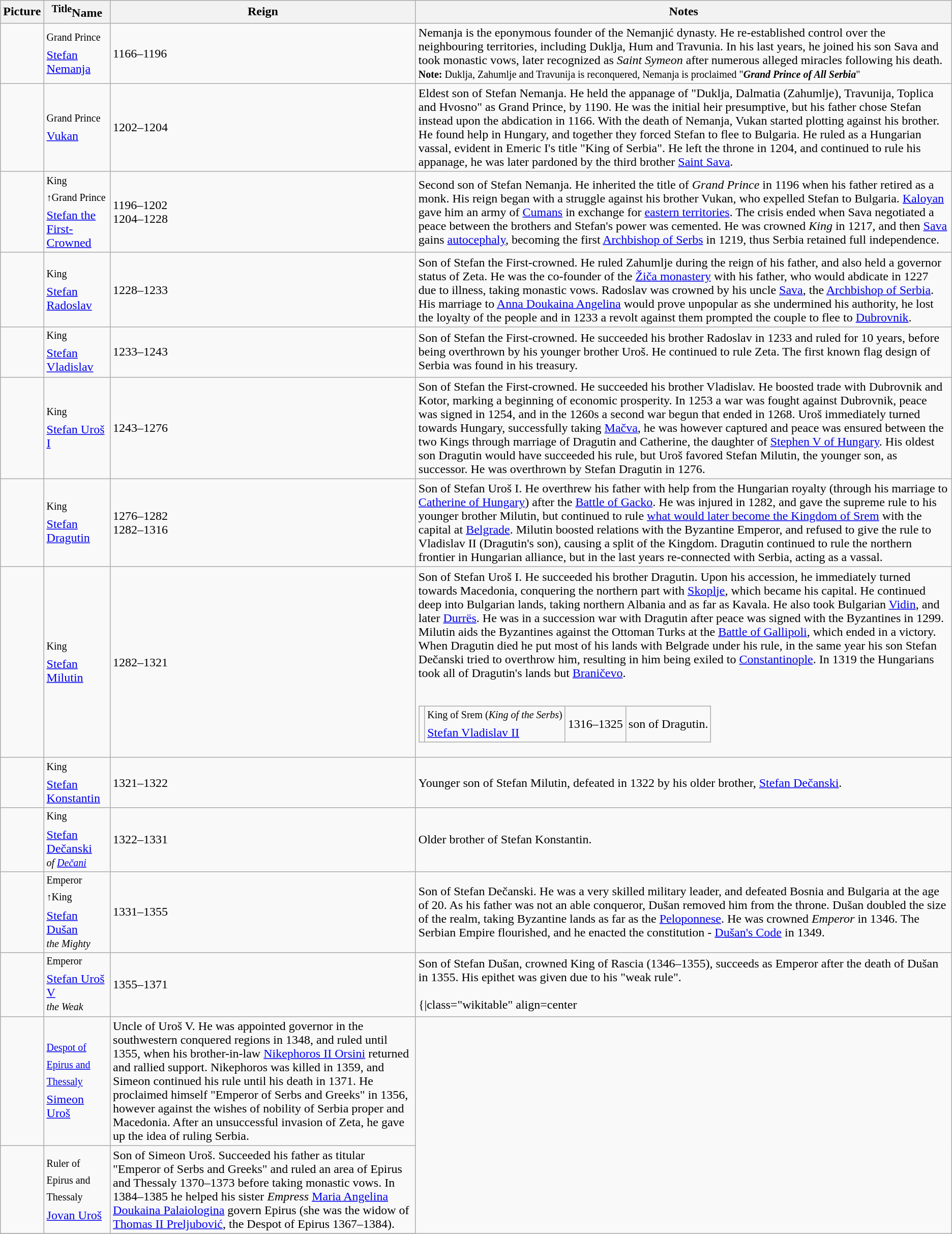<table class="wikitable">
<tr ->
<th>Picture</th>
<th><sup>Title</sup>Name</th>
<th>Reign</th>
<th>Notes</th>
</tr>
<tr ->
<td></td>
<td><sup>Grand Prince</sup><br><a href='#'>Stefan Nemanja</a></td>
<td>1166–1196</td>
<td>Nemanja is the eponymous founder of the Nemanjić dynasty. He re-established control over the neighbouring territories, including Duklja, Hum and Travunia. In his last years, he joined his son Sava and took monastic vows, later recognized as <em>Saint Symeon</em> after numerous alleged miracles following his death.<br><small><strong>Note:</strong> Duklja, Zahumlje and Travunija is reconquered, Nemanja is proclaimed "<strong><em>Grand Prince of All Serbia</em></strong>"</small></td>
</tr>
<tr ->
<td></td>
<td><sup>Grand Prince</sup><br><a href='#'>Vukan</a></td>
<td>1202–1204</td>
<td>Eldest son of Stefan Nemanja. He held the appanage of "Duklja, Dalmatia (Zahumlje), Travunija, Toplica and Hvosno" as Grand Prince, by 1190. He was the initial heir presumptive, but his father chose Stefan instead upon the abdication in 1166. With the death of Nemanja, Vukan started plotting against his brother. He found help in Hungary, and together they forced Stefan to flee to Bulgaria. He ruled as a Hungarian vassal, evident in Emeric I's title "King of Serbia". He left the throne in 1204, and continued to rule his appanage, he was later pardoned by the third brother <a href='#'>Saint Sava</a>.</td>
</tr>
<tr ->
<td></td>
<td><sup>King<br>↑Grand Prince</sup><br><a href='#'>Stefan the First-Crowned</a></td>
<td>1196–1202<br>1204–1228</td>
<td>Second son of Stefan Nemanja. He inherited the title of <em>Grand Prince</em> in 1196 when his father retired as a monk. His reign began with a struggle against his brother Vukan, who expelled Stefan to Bulgaria. <a href='#'>Kaloyan</a> gave him an army of <a href='#'>Cumans</a> in exchange for <a href='#'>eastern territories</a>. The crisis ended when Sava negotiated a peace between the brothers and Stefan's power was cemented. He was crowned <em>King</em> in 1217, and then <a href='#'>Sava</a> gains <a href='#'>autocephaly</a>, becoming the first <a href='#'>Archbishop of Serbs</a> in 1219, thus Serbia retained full independence.</td>
</tr>
<tr ->
<td></td>
<td><sup>King</sup><br><a href='#'>Stefan Radoslav</a></td>
<td>1228–1233</td>
<td>Son of Stefan the First-crowned. He ruled Zahumlje during the reign of his father, and also held a governor status of Zeta. He was the co-founder of the <a href='#'>Žiča monastery</a> with his father, who would abdicate in 1227 due to illness, taking monastic vows. Radoslav was crowned by his uncle <a href='#'>Sava</a>, the <a href='#'>Archbishop of Serbia</a>. His marriage to <a href='#'>Anna Doukaina Angelina</a> would prove unpopular as she undermined his authority, he lost the loyalty of the people and in 1233 a revolt against them prompted the couple to flee to <a href='#'>Dubrovnik</a>.</td>
</tr>
<tr ->
<td></td>
<td><sup>King</sup><br><a href='#'>Stefan Vladislav</a></td>
<td>1233–1243</td>
<td>Son of Stefan the First-crowned. He succeeded his brother Radoslav in 1233 and ruled for 10 years, before being overthrown by his younger brother Uroš. He continued to rule Zeta. The first known flag design of Serbia was found in his treasury.</td>
</tr>
<tr ->
<td></td>
<td><sup>King</sup><br><a href='#'>Stefan Uroš I</a></td>
<td>1243–1276</td>
<td>Son of Stefan the First-crowned. He succeeded his brother Vladislav. He boosted trade with Dubrovnik and Kotor, marking a beginning of economic prosperity. In 1253 a war was fought against Dubrovnik, peace was signed in 1254, and in the 1260s a second war begun that ended in 1268. Uroš immediately turned towards Hungary, successfully taking <a href='#'>Mačva</a>, he was however captured and peace was ensured between the two Kings through marriage of Dragutin and Catherine, the daughter of <a href='#'>Stephen V of Hungary</a>. His oldest son Dragutin would have succeeded his rule, but Uroš favored Stefan Milutin, the younger son, as successor. He was overthrown by Stefan Dragutin in 1276.</td>
</tr>
<tr ->
<td></td>
<td><sup>King</sup><br><a href='#'>Stefan Dragutin</a></td>
<td>1276–1282<br>1282–1316</td>
<td>Son of Stefan Uroš I. He overthrew his father with help from the Hungarian royalty (through his marriage to <a href='#'>Catherine of Hungary</a>) after the <a href='#'>Battle of Gacko</a>. He was injured in 1282, and gave the supreme rule to his younger brother Milutin, but continued to rule <a href='#'>what would later become the Kingdom of Srem</a> with the capital at <a href='#'>Belgrade</a>. Milutin boosted relations with the Byzantine Emperor, and refused to give the rule to Vladislav II (Dragutin's son), causing a split of the Kingdom. Dragutin continued to rule the northern frontier in Hungarian alliance, but in the last years re-connected with Serbia, acting as a vassal.</td>
</tr>
<tr ->
<td></td>
<td><sup>King</sup><br><a href='#'>Stefan Milutin</a></td>
<td>1282–1321</td>
<td>Son of Stefan Uroš I. He succeeded his brother Dragutin. Upon his accession, he immediately turned towards Macedonia, conquering the northern part with <a href='#'>Skoplje</a>, which became his capital. He continued deep into Bulgarian lands, taking northern Albania and as far as Kavala. He also took Bulgarian <a href='#'>Vidin</a>, and later <a href='#'>Durrës</a>. He was in a succession war with Dragutin after peace was signed with the Byzantines in 1299. Milutin aids the Byzantines against the Ottoman Turks at the <a href='#'>Battle of Gallipoli</a>, which ended in a victory. When Dragutin died he put most of his lands with Belgrade under his rule, in the same year his son Stefan Dečanski tried to overthrow him, resulting in him being exiled to <a href='#'>Constantinople</a>. In 1319 the Hungarians took all of Dragutin's lands but <a href='#'>Braničevo</a>.<br><br><table class="wikitable" align=center>
<tr ->
<td></td>
<td><sup>King of Srem (<em>King of the Serbs</em>)</sup><br><a href='#'>Stefan Vladislav II</a></td>
<td>1316–1325</td>
<td>son of Dragutin.</td>
</tr>
</table>
</td>
</tr>
<tr ->
<td></td>
<td><sup>King </sup><br><a href='#'>Stefan Konstantin</a></td>
<td>1321–1322</td>
<td>Younger son of Stefan Milutin, defeated in 1322 by his older brother, <a href='#'>Stefan Dečanski</a>.</td>
</tr>
<tr ->
<td></td>
<td><sup>King</sup><br><a href='#'>Stefan Dečanski</a><br><small><em>of <a href='#'>Dečani</a></em></small></td>
<td>1322–1331</td>
<td>Older brother of Stefan Konstantin.</td>
</tr>
<tr ->
<td></td>
<td><sup>Emperor<br>↑King</sup><br><a href='#'>Stefan Dušan</a><br><small><em>the Mighty</em></small></td>
<td>1331–1355</td>
<td>Son of Stefan Dečanski. He was a very skilled military leader, and defeated Bosnia and Bulgaria at the age of 20. As his father was not an able conqueror, Dušan removed him from the throne. Dušan doubled the size of the realm, taking Byzantine lands as far as the <a href='#'>Peloponnese</a>. He was crowned <em>Emperor</em> in 1346. The Serbian Empire flourished, and he enacted the constitution - <a href='#'>Dušan's Code</a> in 1349.</td>
</tr>
<tr ->
<td></td>
<td><sup>Emperor</sup><br><a href='#'>Stefan Uroš V</a><br><small><em>the Weak</em></small></td>
<td>1355–1371</td>
<td>Son of Stefan Dušan, crowned King of Rascia (1346–1355), succeeds as Emperor after the death of Dušan in 1355. His epithet was given due to his "weak rule".<br><br>
 {|class="wikitable" align=center</td>
</tr>
<tr ->
<td></td>
<td><sup><a href='#'>Despot of Epirus and Thessaly</a></sup><br><a href='#'>Simeon Uroš</a></td>
<td>Uncle of Uroš V. He was appointed governor in the southwestern conquered regions in 1348, and ruled until 1355, when his brother-in-law <a href='#'>Nikephoros II Orsini</a> returned and rallied support. Nikephoros was killed in 1359, and Simeon continued his rule until his death in 1371. He proclaimed himself "Emperor of Serbs and Greeks" in 1356, however against the wishes of nobility of Serbia proper and Macedonia. After an unsuccessful invasion of Zeta, he gave up the idea of ruling Serbia.</td>
</tr>
<tr ->
<td></td>
<td><sup>Ruler of Epirus and Thessaly</sup><br><a href='#'>Jovan Uroš</a></td>
<td>Son of Simeon Uroš. Succeeded his father as titular "Emperor of Serbs and Greeks" and ruled an area of Epirus and Thessaly 1370–1373 before taking monastic vows. In 1384–1385 he helped his sister <em>Empress</em> <a href='#'>Maria Angelina Doukaina Palaiologina</a> govern Epirus (she was the widow of <a href='#'>Thomas II Preljubović</a>, the Despot of Epirus 1367–1384).</td>
</tr>
<tr ->
</tr>
</table>
